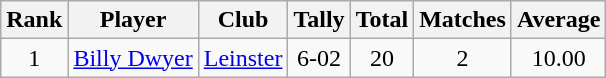<table class="wikitable">
<tr>
<th>Rank</th>
<th>Player</th>
<th>Club</th>
<th>Tally</th>
<th>Total</th>
<th>Matches</th>
<th>Average</th>
</tr>
<tr>
<td rowspan=1 align=center>1</td>
<td><a href='#'>Billy Dwyer</a></td>
<td><a href='#'>Leinster</a></td>
<td align=center>6-02</td>
<td align=center>20</td>
<td align=center>2</td>
<td align=center>10.00</td>
</tr>
</table>
